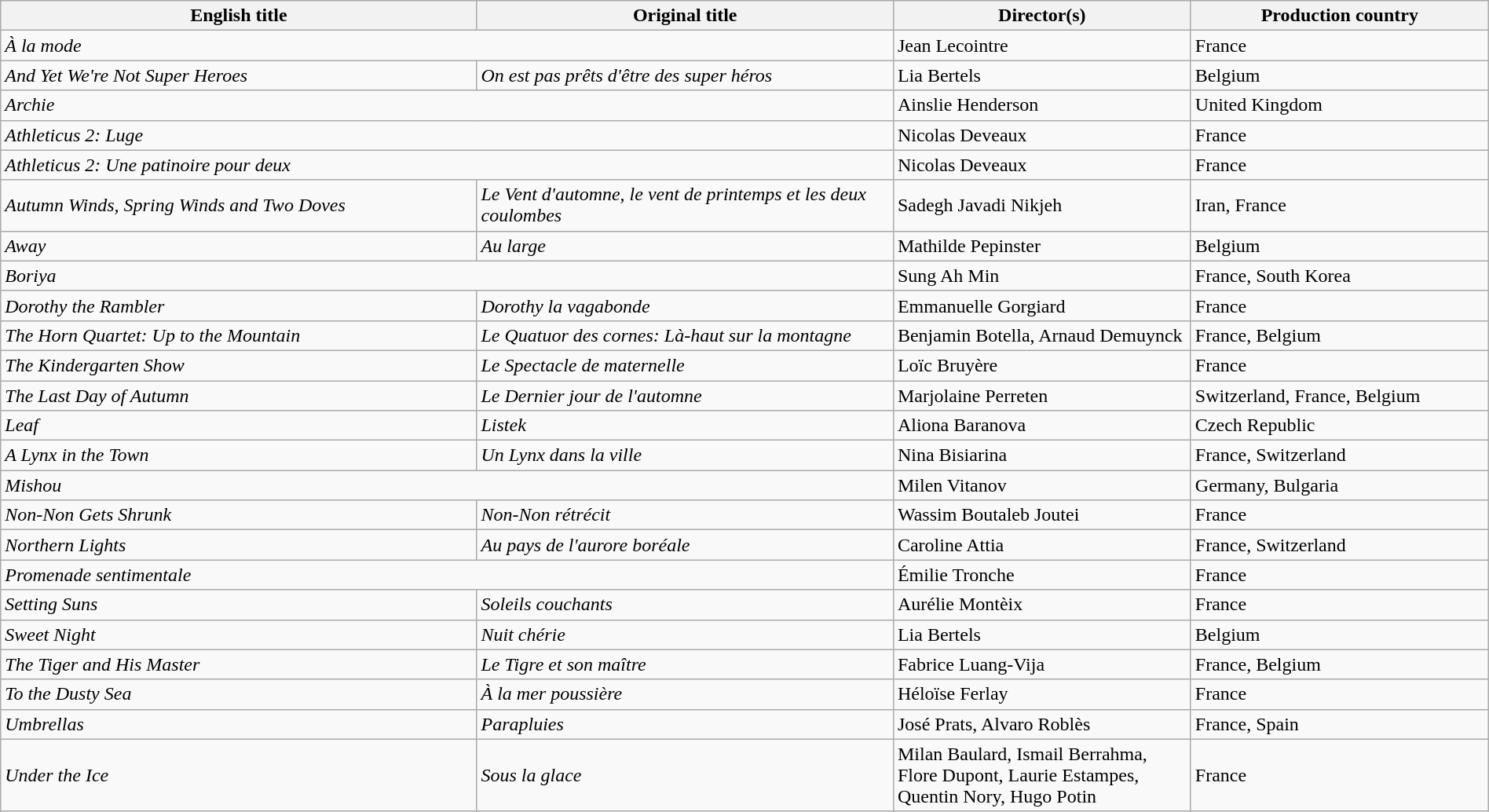<table class="wikitable" width=100%>
<tr>
<th scope="col" width="32%">English title</th>
<th scope="col" width="28%">Original title</th>
<th scope="col" width="20%">Director(s)</th>
<th scope="col" width="20%">Production country</th>
</tr>
<tr>
<td colspan=2><em>À la mode</em></td>
<td>Jean Lecointre</td>
<td>France</td>
</tr>
<tr>
<td><em>And Yet We're Not Super Heroes</em></td>
<td><em>On est pas prêts d'être des super héros</em></td>
<td>Lia Bertels</td>
<td>Belgium</td>
</tr>
<tr>
<td colspan=2><em>Archie</em></td>
<td>Ainslie Henderson</td>
<td>United Kingdom</td>
</tr>
<tr>
<td colspan=2><em>Athleticus 2: Luge</em></td>
<td>Nicolas Deveaux</td>
<td>France</td>
</tr>
<tr>
<td colspan=2><em>Athleticus 2: Une patinoire pour deux</em></td>
<td>Nicolas Deveaux</td>
<td>France</td>
</tr>
<tr>
<td><em>Autumn Winds, Spring Winds and Two Doves</em></td>
<td><em>Le Vent d'automne, le vent de printemps et les deux coulombes</em></td>
<td>Sadegh Javadi Nikjeh</td>
<td>Iran, France</td>
</tr>
<tr>
<td><em>Away</em></td>
<td><em>Au large</em></td>
<td>Mathilde Pepinster</td>
<td>Belgium</td>
</tr>
<tr>
<td colspan=2><em>Boriya</em></td>
<td>Sung Ah Min</td>
<td>France, South Korea</td>
</tr>
<tr>
<td><em>Dorothy the Rambler</em></td>
<td><em>Dorothy la vagabonde</em></td>
<td>Emmanuelle Gorgiard</td>
<td>France</td>
</tr>
<tr>
<td><em>The Horn Quartet: Up to the Mountain</em></td>
<td><em>Le Quatuor des cornes: Là-haut sur la montagne</em></td>
<td>Benjamin Botella, Arnaud Demuynck</td>
<td>France, Belgium</td>
</tr>
<tr>
<td><em>The Kindergarten Show</em></td>
<td><em>Le Spectacle de maternelle</em></td>
<td>Loïc Bruyère</td>
<td>France</td>
</tr>
<tr>
<td><em>The Last Day of Autumn</em></td>
<td><em>Le Dernier jour de l'automne</em></td>
<td>Marjolaine Perreten</td>
<td>Switzerland, France, Belgium</td>
</tr>
<tr>
<td><em>Leaf</em></td>
<td><em>Listek</em></td>
<td>Aliona Baranova</td>
<td>Czech Republic</td>
</tr>
<tr>
<td><em>A Lynx in the Town</em></td>
<td><em>Un Lynx dans la ville</em></td>
<td>Nina Bisiarina</td>
<td>France, Switzerland</td>
</tr>
<tr>
<td colspan=2><em>Mishou</em></td>
<td>Milen Vitanov</td>
<td>Germany, Bulgaria</td>
</tr>
<tr>
<td><em>Non-Non Gets Shrunk</em></td>
<td><em>Non-Non rétrécit</em></td>
<td>Wassim Boutaleb Joutei</td>
<td>France</td>
</tr>
<tr>
<td><em>Northern Lights</em></td>
<td><em>Au pays de l'aurore boréale</em></td>
<td>Caroline Attia</td>
<td>France, Switzerland</td>
</tr>
<tr>
<td colspan=2><em>Promenade sentimentale</em></td>
<td>Émilie Tronche</td>
<td>France</td>
</tr>
<tr>
<td><em>Setting Suns</em></td>
<td><em>Soleils couchants</em></td>
<td>Aurélie Montèix</td>
<td>France</td>
</tr>
<tr>
<td><em>Sweet Night</em></td>
<td><em>Nuit chérie</em></td>
<td>Lia Bertels</td>
<td>Belgium</td>
</tr>
<tr>
<td><em>The Tiger and His Master</em></td>
<td><em>Le Tigre et son maître</em></td>
<td>Fabrice Luang-Vija</td>
<td>France, Belgium</td>
</tr>
<tr>
<td><em>To the Dusty Sea</em></td>
<td><em>À la mer poussière</em></td>
<td>Héloïse Ferlay</td>
<td>France</td>
</tr>
<tr>
<td><em>Umbrellas</em></td>
<td><em>Parapluies</em></td>
<td>José Prats, Alvaro Roblès</td>
<td>France, Spain</td>
</tr>
<tr>
<td><em>Under the Ice</em></td>
<td><em>Sous la glace</em></td>
<td>Milan Baulard, Ismail Berrahma, Flore Dupont, Laurie Estampes, Quentin Nory, Hugo Potin</td>
<td>France</td>
</tr>
</table>
